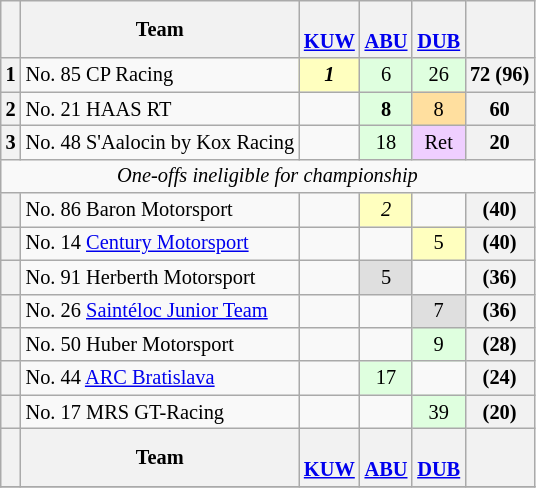<table align=left| class="wikitable" style="font-size: 85%; text-align: center;">
<tr valign="top">
<th valign=middle></th>
<th valign=middle>Team</th>
<th><br><a href='#'>KUW</a></th>
<th><br><a href='#'>ABU</a></th>
<th><br><a href='#'>DUB</a></th>
<th valign=middle>  </th>
</tr>
<tr>
<th>1</th>
<td align=left> No. 85 CP Racing</td>
<td style="background:#FFFFBF;"><strong><em>1</em></strong></td>
<td style="background:#DFFFDF;">6</td>
<td style="background:#DFFFDF;">26</td>
<th>72 (96)</th>
</tr>
<tr>
<th>2</th>
<td align=left> No. 21 HAAS RT</td>
<td></td>
<td style="background:#DFFFDF;"><strong>8</strong></td>
<td style="background:#FFDF9F;">8</td>
<th>60</th>
</tr>
<tr>
<th>3</th>
<td align=left> No. 48 S'Aalocin by Kox Racing</td>
<td></td>
<td style="background:#DFFFDF;">18</td>
<td style="background:#EFCFFF;">Ret</td>
<th>20</th>
</tr>
<tr>
<td colspan=6><em>One-offs ineligible for championship</em></td>
</tr>
<tr>
<th></th>
<td align=left> No. 86 Baron Motorsport</td>
<td></td>
<td style="background:#FFFFBF;"><em>2</em></td>
<td></td>
<th>(40)</th>
</tr>
<tr>
<th></th>
<td align=left> No. 14 <a href='#'>Century Motorsport</a></td>
<td></td>
<td></td>
<td style="background:#FFFFBF;">5</td>
<th>(40)</th>
</tr>
<tr>
<th></th>
<td align=left> No. 91 Herberth Motorsport</td>
<td></td>
<td style="background:#DFDFDF;">5</td>
<td></td>
<th>(36)</th>
</tr>
<tr>
<th></th>
<td align=left> No. 26 <a href='#'>Saintéloc Junior Team</a></td>
<td></td>
<td></td>
<td style="background:#DFDFDF;">7</td>
<th>(36)</th>
</tr>
<tr>
<th></th>
<td align=left> No. 50 Huber Motorsport</td>
<td></td>
<td></td>
<td style="background:#DFFFDF;">9</td>
<th>(28)</th>
</tr>
<tr>
<th></th>
<td align=left> No. 44 <a href='#'>ARC Bratislava</a></td>
<td></td>
<td style="background:#DFFFDF;">17</td>
<td></td>
<th>(24)</th>
</tr>
<tr>
<th></th>
<td align=left> No. 17 MRS GT-Racing</td>
<td></td>
<td></td>
<td style="background:#DFFFDF;">39</td>
<th>(20)</th>
</tr>
<tr>
<th valign=middle></th>
<th valign=middle>Team</th>
<th><br><a href='#'>KUW</a></th>
<th><br><a href='#'>ABU</a></th>
<th><br><a href='#'>DUB</a></th>
<th valign=middle>  </th>
</tr>
<tr>
</tr>
</table>
